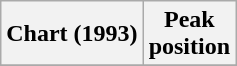<table class="wikitable sortable plainrowheaders" style="text-align:center">
<tr>
<th scope="col">Chart (1993)</th>
<th scope="col">Peak<br>position</th>
</tr>
<tr>
</tr>
</table>
